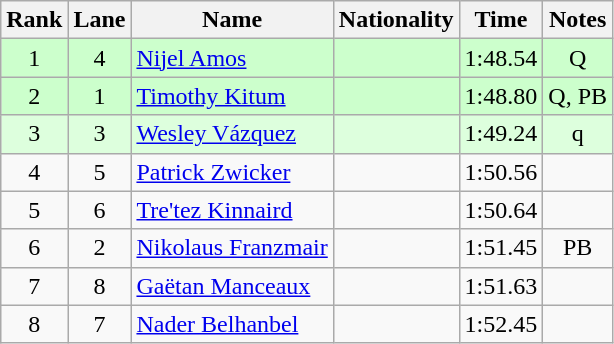<table class="wikitable sortable" style="text-align:center">
<tr>
<th>Rank</th>
<th>Lane</th>
<th>Name</th>
<th>Nationality</th>
<th>Time</th>
<th>Notes</th>
</tr>
<tr bgcolor=ccffcc>
<td align=center>1</td>
<td align=center>4</td>
<td align=left><a href='#'>Nijel Amos</a></td>
<td align=left></td>
<td>1:48.54</td>
<td>Q</td>
</tr>
<tr bgcolor=ccffcc>
<td align=center>2</td>
<td align=center>1</td>
<td align=left><a href='#'>Timothy Kitum</a></td>
<td align=left></td>
<td>1:48.80</td>
<td>Q, PB</td>
</tr>
<tr bgcolor=ddffdd>
<td align=center>3</td>
<td align=center>3</td>
<td align=left><a href='#'>Wesley Vázquez</a></td>
<td align=left></td>
<td>1:49.24</td>
<td>q</td>
</tr>
<tr>
<td align=center>4</td>
<td align=center>5</td>
<td align=left><a href='#'>Patrick Zwicker</a></td>
<td align=left></td>
<td>1:50.56</td>
<td></td>
</tr>
<tr>
<td align=center>5</td>
<td align=center>6</td>
<td align=left><a href='#'>Tre'tez Kinnaird</a></td>
<td align=left></td>
<td>1:50.64</td>
<td></td>
</tr>
<tr>
<td align=center>6</td>
<td align=center>2</td>
<td align=left><a href='#'>Nikolaus Franzmair</a></td>
<td align=left></td>
<td>1:51.45</td>
<td>PB</td>
</tr>
<tr>
<td align=center>7</td>
<td align=center>8</td>
<td align=left><a href='#'>Gaëtan Manceaux</a></td>
<td align=left></td>
<td>1:51.63</td>
<td></td>
</tr>
<tr>
<td align=center>8</td>
<td align=center>7</td>
<td align=left><a href='#'>Nader Belhanbel</a></td>
<td align=left></td>
<td>1:52.45</td>
<td></td>
</tr>
</table>
